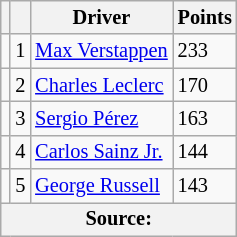<table class="wikitable" style="font-size: 85%;">
<tr>
<th scope="col"></th>
<th scope="col"></th>
<th scope="col">Driver</th>
<th scope="col">Points</th>
</tr>
<tr>
<td align="left"></td>
<td align="center">1</td>
<td> <a href='#'>Max Verstappen</a></td>
<td align="left">233</td>
</tr>
<tr>
<td align="left"></td>
<td align="center">2</td>
<td> <a href='#'>Charles Leclerc</a></td>
<td align="left">170</td>
</tr>
<tr>
<td align="left"></td>
<td align="center">3</td>
<td> <a href='#'>Sergio Pérez</a></td>
<td align="left">163</td>
</tr>
<tr>
<td align="left"></td>
<td align="center">4</td>
<td> <a href='#'>Carlos Sainz Jr.</a></td>
<td align="left">144</td>
</tr>
<tr>
<td align="left"></td>
<td align="center">5</td>
<td> <a href='#'>George Russell</a></td>
<td align="left">143</td>
</tr>
<tr>
<th colspan=4>Source:</th>
</tr>
</table>
